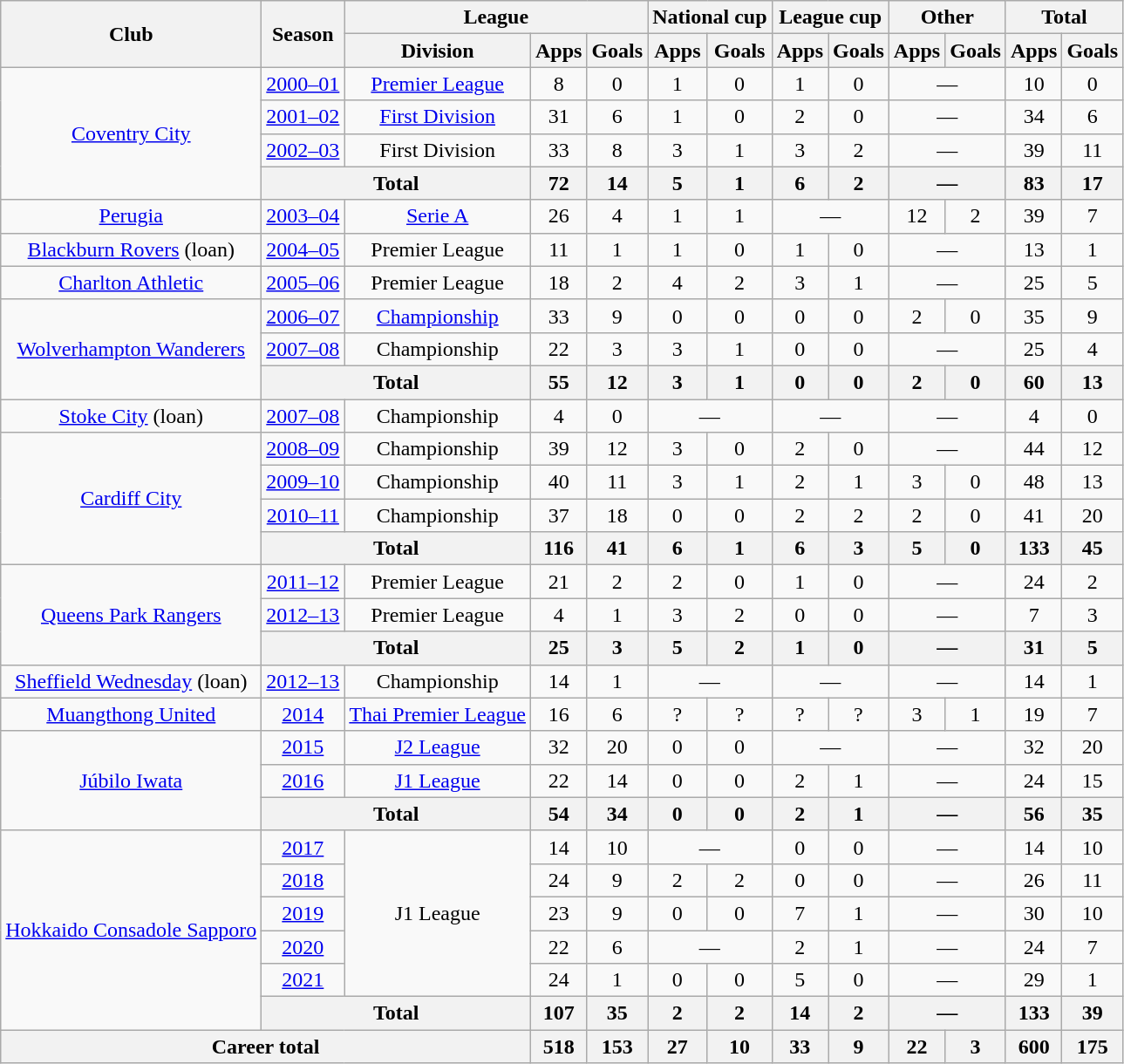<table class=wikitable style="text-align: center;">
<tr>
<th rowspan=2>Club</th>
<th rowspan=2>Season</th>
<th colspan=3>League</th>
<th colspan=2>National cup</th>
<th colspan=2>League cup</th>
<th colspan=2>Other</th>
<th colspan=2>Total</th>
</tr>
<tr>
<th>Division</th>
<th>Apps</th>
<th>Goals</th>
<th>Apps</th>
<th>Goals</th>
<th>Apps</th>
<th>Goals</th>
<th>Apps</th>
<th>Goals</th>
<th>Apps</th>
<th>Goals</th>
</tr>
<tr>
<td rowspan=4><a href='#'>Coventry City</a></td>
<td><a href='#'>2000–01</a></td>
<td><a href='#'>Premier League</a></td>
<td>8</td>
<td>0</td>
<td>1</td>
<td>0</td>
<td>1</td>
<td>0</td>
<td colspan=2>—</td>
<td>10</td>
<td>0</td>
</tr>
<tr>
<td><a href='#'>2001–02</a></td>
<td><a href='#'>First Division</a></td>
<td>31</td>
<td>6</td>
<td>1</td>
<td>0</td>
<td>2</td>
<td>0</td>
<td colspan=2>—</td>
<td>34</td>
<td>6</td>
</tr>
<tr>
<td><a href='#'>2002–03</a></td>
<td>First Division</td>
<td>33</td>
<td>8</td>
<td>3</td>
<td>1</td>
<td>3</td>
<td>2</td>
<td colspan=2>—</td>
<td>39</td>
<td>11</td>
</tr>
<tr>
<th colspan=2>Total</th>
<th>72</th>
<th>14</th>
<th>5</th>
<th>1</th>
<th>6</th>
<th>2</th>
<th colspan=2>—</th>
<th>83</th>
<th>17</th>
</tr>
<tr>
<td><a href='#'>Perugia</a></td>
<td><a href='#'>2003–04</a></td>
<td><a href='#'>Serie A</a></td>
<td>26</td>
<td>4</td>
<td>1</td>
<td>1</td>
<td colspan=2>—</td>
<td>12</td>
<td>2</td>
<td>39</td>
<td>7</td>
</tr>
<tr>
<td><a href='#'>Blackburn Rovers</a> (loan)</td>
<td><a href='#'>2004–05</a></td>
<td>Premier League</td>
<td>11</td>
<td>1</td>
<td>1</td>
<td>0</td>
<td>1</td>
<td>0</td>
<td colspan=2>—</td>
<td>13</td>
<td>1</td>
</tr>
<tr>
<td><a href='#'>Charlton Athletic</a></td>
<td><a href='#'>2005–06</a></td>
<td>Premier League</td>
<td>18</td>
<td>2</td>
<td>4</td>
<td>2</td>
<td>3</td>
<td>1</td>
<td colspan=2>—</td>
<td>25</td>
<td>5</td>
</tr>
<tr>
<td rowspan=3><a href='#'>Wolverhampton Wanderers</a></td>
<td><a href='#'>2006–07</a></td>
<td><a href='#'>Championship</a></td>
<td>33</td>
<td>9</td>
<td>0</td>
<td>0</td>
<td>0</td>
<td>0</td>
<td>2</td>
<td>0</td>
<td>35</td>
<td>9</td>
</tr>
<tr>
<td><a href='#'>2007–08</a></td>
<td>Championship</td>
<td>22</td>
<td>3</td>
<td>3</td>
<td>1</td>
<td>0</td>
<td>0</td>
<td colspan=2>—</td>
<td>25</td>
<td>4</td>
</tr>
<tr>
<th colspan=2>Total</th>
<th>55</th>
<th>12</th>
<th>3</th>
<th>1</th>
<th>0</th>
<th>0</th>
<th>2</th>
<th>0</th>
<th>60</th>
<th>13</th>
</tr>
<tr>
<td><a href='#'>Stoke City</a> (loan)</td>
<td><a href='#'>2007–08</a></td>
<td>Championship</td>
<td>4</td>
<td>0</td>
<td colspan=2>—</td>
<td colspan=2>—</td>
<td colspan=2>—</td>
<td>4</td>
<td>0</td>
</tr>
<tr>
<td rowspan=4><a href='#'>Cardiff City</a></td>
<td><a href='#'>2008–09</a></td>
<td>Championship</td>
<td>39</td>
<td>12</td>
<td>3</td>
<td>0</td>
<td>2</td>
<td>0</td>
<td colspan=2>—</td>
<td>44</td>
<td>12</td>
</tr>
<tr>
<td><a href='#'>2009–10</a></td>
<td>Championship</td>
<td>40</td>
<td>11</td>
<td>3</td>
<td>1</td>
<td>2</td>
<td>1</td>
<td>3</td>
<td>0</td>
<td>48</td>
<td>13</td>
</tr>
<tr>
<td><a href='#'>2010–11</a></td>
<td>Championship</td>
<td>37</td>
<td>18</td>
<td>0</td>
<td>0</td>
<td>2</td>
<td>2</td>
<td>2</td>
<td>0</td>
<td>41</td>
<td>20</td>
</tr>
<tr>
<th colspan=2>Total</th>
<th>116</th>
<th>41</th>
<th>6</th>
<th>1</th>
<th>6</th>
<th>3</th>
<th>5</th>
<th>0</th>
<th>133</th>
<th>45</th>
</tr>
<tr>
<td rowspan=3><a href='#'>Queens Park Rangers</a></td>
<td><a href='#'>2011–12</a></td>
<td>Premier League</td>
<td>21</td>
<td>2</td>
<td>2</td>
<td>0</td>
<td>1</td>
<td>0</td>
<td colspan=2>—</td>
<td>24</td>
<td>2</td>
</tr>
<tr>
<td><a href='#'>2012–13</a></td>
<td>Premier League</td>
<td>4</td>
<td>1</td>
<td>3</td>
<td>2</td>
<td>0</td>
<td>0</td>
<td colspan=2>—</td>
<td>7</td>
<td>3</td>
</tr>
<tr>
<th colspan=2>Total</th>
<th>25</th>
<th>3</th>
<th>5</th>
<th>2</th>
<th>1</th>
<th>0</th>
<th colspan=2>—</th>
<th>31</th>
<th>5</th>
</tr>
<tr>
<td><a href='#'>Sheffield Wednesday</a> (loan)</td>
<td><a href='#'>2012–13</a></td>
<td>Championship</td>
<td>14</td>
<td>1</td>
<td colspan=2>—</td>
<td colspan=2>—</td>
<td colspan=2>—</td>
<td>14</td>
<td>1</td>
</tr>
<tr>
<td><a href='#'>Muangthong United</a></td>
<td><a href='#'>2014</a></td>
<td><a href='#'>Thai Premier League</a></td>
<td>16</td>
<td>6</td>
<td>?</td>
<td>?</td>
<td>?</td>
<td>?</td>
<td>3</td>
<td>1</td>
<td>19</td>
<td>7</td>
</tr>
<tr>
<td rowspan=3><a href='#'>Júbilo Iwata</a></td>
<td><a href='#'>2015</a></td>
<td><a href='#'>J2 League</a></td>
<td>32</td>
<td>20</td>
<td>0</td>
<td>0</td>
<td colspan=2>—</td>
<td colspan=2>—</td>
<td>32</td>
<td>20</td>
</tr>
<tr>
<td><a href='#'>2016</a></td>
<td><a href='#'>J1 League</a></td>
<td>22</td>
<td>14</td>
<td>0</td>
<td>0</td>
<td>2</td>
<td>1</td>
<td colspan=2>—</td>
<td>24</td>
<td>15</td>
</tr>
<tr>
<th colspan=2>Total</th>
<th>54</th>
<th>34</th>
<th>0</th>
<th>0</th>
<th>2</th>
<th>1</th>
<th colspan=2>—</th>
<th>56</th>
<th>35</th>
</tr>
<tr>
<td rowspan=6><a href='#'>Hokkaido Consadole Sapporo</a></td>
<td><a href='#'>2017</a></td>
<td rowspan=5>J1 League</td>
<td>14</td>
<td>10</td>
<td colspan=2>—</td>
<td>0</td>
<td>0</td>
<td colspan=2>—</td>
<td>14</td>
<td>10</td>
</tr>
<tr>
<td><a href='#'>2018</a></td>
<td>24</td>
<td>9</td>
<td>2</td>
<td>2</td>
<td>0</td>
<td>0</td>
<td colspan=2>—</td>
<td>26</td>
<td>11</td>
</tr>
<tr>
<td><a href='#'>2019</a></td>
<td>23</td>
<td>9</td>
<td>0</td>
<td>0</td>
<td>7</td>
<td>1</td>
<td colspan=2>—</td>
<td>30</td>
<td>10</td>
</tr>
<tr>
<td><a href='#'>2020</a></td>
<td>22</td>
<td>6</td>
<td colspan=2>—</td>
<td>2</td>
<td>1</td>
<td colspan=2>—</td>
<td>24</td>
<td>7</td>
</tr>
<tr>
<td><a href='#'>2021</a></td>
<td>24</td>
<td>1</td>
<td>0</td>
<td>0</td>
<td>5</td>
<td>0</td>
<td colspan=2>—</td>
<td>29</td>
<td>1</td>
</tr>
<tr>
<th colspan=2>Total</th>
<th>107</th>
<th>35</th>
<th>2</th>
<th>2</th>
<th>14</th>
<th>2</th>
<th colspan=2>—</th>
<th>133</th>
<th>39</th>
</tr>
<tr>
<th colspan=3>Career total</th>
<th>518</th>
<th>153</th>
<th>27</th>
<th>10</th>
<th>33</th>
<th>9</th>
<th>22</th>
<th>3</th>
<th>600</th>
<th>175</th>
</tr>
</table>
